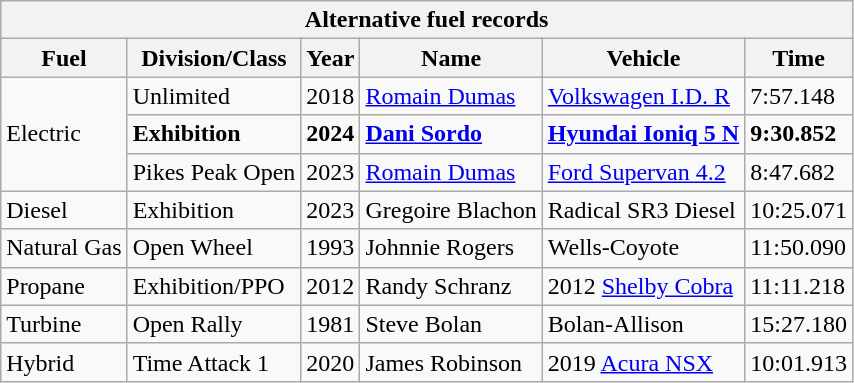<table class="wikitable sortable">
<tr>
<th colspan="6">Alternative fuel records</th>
</tr>
<tr>
<th class="unsortable">Fuel</th>
<th class="unsortable">Division/Class</th>
<th>Year</th>
<th class="unsortable">Name</th>
<th class="unsortable">Vehicle</th>
<th>Time</th>
</tr>
<tr>
<td rowspan="3">Electric</td>
<td>Unlimited</td>
<td>2018</td>
<td> <a href='#'>Romain Dumas</a></td>
<td><a href='#'>Volkswagen I.D. R</a></td>
<td>7:57.148</td>
</tr>
<tr>
<td><strong>Exhibition</strong></td>
<td><strong>2024</strong></td>
<td><strong> <a href='#'>Dani Sordo</a></strong></td>
<td><strong><a href='#'>Hyundai Ioniq 5 N</a></strong></td>
<td><strong>9:30.852</strong></td>
</tr>
<tr>
<td>Pikes Peak Open</td>
<td>2023</td>
<td> <a href='#'>Romain Dumas</a></td>
<td><a href='#'>Ford Supervan 4.2</a></td>
<td>8:47.682</td>
</tr>
<tr>
<td>Diesel</td>
<td>Exhibition</td>
<td>2023</td>
<td>Gregoire Blachon</td>
<td>Radical SR3 Diesel</td>
<td>10:25.071</td>
</tr>
<tr>
<td>Natural Gas</td>
<td>Open Wheel</td>
<td>1993</td>
<td>Johnnie Rogers</td>
<td>Wells-Coyote</td>
<td>11:50.090</td>
</tr>
<tr>
<td>Propane</td>
<td>Exhibition/PPO</td>
<td>2012</td>
<td>Randy Schranz</td>
<td>2012 <a href='#'>Shelby Cobra</a></td>
<td>11:11.218</td>
</tr>
<tr>
<td>Turbine</td>
<td>Open Rally</td>
<td>1981</td>
<td>Steve Bolan</td>
<td>Bolan-Allison</td>
<td>15:27.180</td>
</tr>
<tr>
<td>Hybrid</td>
<td>Time Attack 1</td>
<td>2020</td>
<td>James Robinson</td>
<td>2019 <a href='#'>Acura NSX</a></td>
<td>10:01.913</td>
</tr>
</table>
